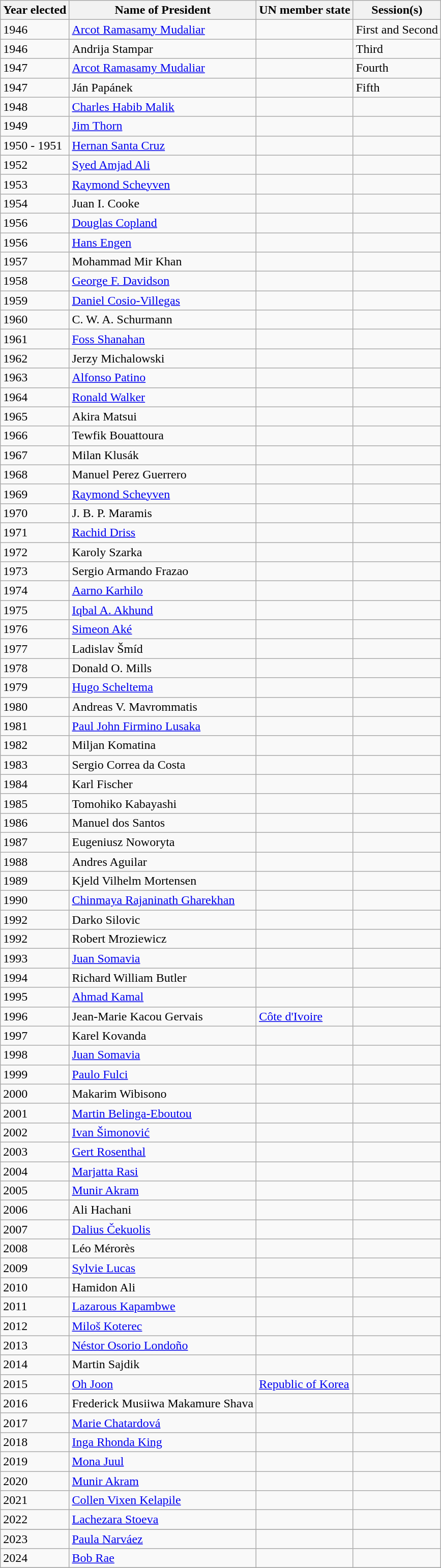<table class="sortable wikitable">
<tr>
<th>Year elected</th>
<th>Name of President</th>
<th>UN member state</th>
<th>Session(s)</th>
</tr>
<tr>
<td>1946</td>
<td><a href='#'>Arcot Ramasamy Mudaliar</a></td>
<td></td>
<td>First and Second</td>
</tr>
<tr>
<td>1946</td>
<td>Andrija Stampar</td>
<td></td>
<td>Third</td>
</tr>
<tr>
<td>1947</td>
<td><a href='#'>Arcot Ramasamy Mudaliar</a></td>
<td></td>
<td>Fourth</td>
</tr>
<tr>
<td>1947</td>
<td>Ján Papánek</td>
<td></td>
<td>Fifth</td>
</tr>
<tr>
<td>1948</td>
<td><a href='#'>Charles Habib Malik</a></td>
<td></td>
<td></td>
</tr>
<tr>
<td>1949</td>
<td><a href='#'>Jim Thorn</a></td>
<td></td>
<td></td>
</tr>
<tr>
<td>1950 - 1951</td>
<td><a href='#'>Hernan Santa Cruz</a></td>
<td></td>
<td></td>
</tr>
<tr>
<td>1952</td>
<td><a href='#'>Syed Amjad Ali</a></td>
<td></td>
<td></td>
</tr>
<tr>
<td>1953</td>
<td><a href='#'>Raymond Scheyven</a></td>
<td></td>
<td></td>
</tr>
<tr>
<td>1954</td>
<td>Juan I. Cooke</td>
<td></td>
<td></td>
</tr>
<tr>
<td>1956</td>
<td><a href='#'>Douglas Copland</a></td>
<td></td>
<td></td>
</tr>
<tr>
<td>1956</td>
<td><a href='#'>Hans Engen</a></td>
<td></td>
<td></td>
</tr>
<tr>
<td>1957</td>
<td>Mohammad Mir Khan</td>
<td></td>
<td></td>
</tr>
<tr>
<td>1958</td>
<td><a href='#'>George F. Davidson</a></td>
<td></td>
<td></td>
</tr>
<tr>
<td>1959</td>
<td><a href='#'>Daniel Cosio-Villegas</a></td>
<td></td>
<td></td>
</tr>
<tr>
<td>1960</td>
<td>C. W. A. Schurmann</td>
<td></td>
<td></td>
</tr>
<tr>
<td>1961</td>
<td><a href='#'>Foss Shanahan</a></td>
<td></td>
<td></td>
</tr>
<tr>
<td>1962</td>
<td>Jerzy Michalowski</td>
<td></td>
<td></td>
</tr>
<tr>
<td>1963</td>
<td><a href='#'>Alfonso Patino</a></td>
<td></td>
<td></td>
</tr>
<tr>
<td>1964</td>
<td><a href='#'>Ronald Walker</a></td>
<td></td>
<td></td>
</tr>
<tr>
<td>1965</td>
<td>Akira Matsui</td>
<td></td>
<td></td>
</tr>
<tr>
<td>1966</td>
<td>Tewfik Bouattoura</td>
<td></td>
<td></td>
</tr>
<tr>
<td>1967</td>
<td>Milan Klusák</td>
<td></td>
<td></td>
</tr>
<tr>
<td>1968</td>
<td>Manuel Perez Guerrero</td>
<td></td>
<td></td>
</tr>
<tr>
<td>1969</td>
<td><a href='#'>Raymond Scheyven</a></td>
<td></td>
<td></td>
</tr>
<tr>
<td>1970</td>
<td>J. B. P. Maramis</td>
<td></td>
<td></td>
</tr>
<tr>
<td>1971</td>
<td><a href='#'>Rachid Driss</a></td>
<td></td>
<td></td>
</tr>
<tr>
<td>1972</td>
<td>Karoly Szarka</td>
<td></td>
<td></td>
</tr>
<tr>
<td>1973</td>
<td>Sergio Armando Frazao</td>
<td></td>
<td></td>
</tr>
<tr>
<td>1974</td>
<td><a href='#'>Aarno Karhilo</a></td>
<td></td>
<td></td>
</tr>
<tr>
<td>1975</td>
<td><a href='#'>Iqbal A. Akhund</a></td>
<td></td>
<td></td>
</tr>
<tr>
<td>1976</td>
<td><a href='#'>Simeon Aké</a></td>
<td></td>
<td></td>
</tr>
<tr>
<td>1977</td>
<td>Ladislav Šmíd</td>
<td></td>
<td></td>
</tr>
<tr>
<td>1978</td>
<td>Donald O. Mills</td>
<td></td>
<td></td>
</tr>
<tr>
<td>1979</td>
<td><a href='#'>Hugo Scheltema</a></td>
<td></td>
<td></td>
</tr>
<tr>
<td>1980</td>
<td>Andreas V. Mavrommatis</td>
<td></td>
<td></td>
</tr>
<tr>
<td>1981</td>
<td><a href='#'>Paul John Firmino Lusaka</a></td>
<td></td>
<td></td>
</tr>
<tr>
<td>1982</td>
<td>Miljan Komatina</td>
<td></td>
<td></td>
</tr>
<tr>
<td>1983</td>
<td>Sergio Correa da Costa</td>
<td></td>
<td></td>
</tr>
<tr>
<td>1984</td>
<td>Karl Fischer</td>
<td></td>
<td></td>
</tr>
<tr>
<td>1985</td>
<td>Tomohiko Kabayashi</td>
<td></td>
<td></td>
</tr>
<tr>
<td>1986</td>
<td>Manuel dos Santos</td>
<td></td>
<td></td>
</tr>
<tr>
<td>1987</td>
<td>Eugeniusz Noworyta</td>
<td></td>
<td></td>
</tr>
<tr>
<td>1988</td>
<td>Andres Aguilar</td>
<td></td>
<td></td>
</tr>
<tr>
<td>1989</td>
<td>Kjeld Vilhelm Mortensen</td>
<td></td>
<td></td>
</tr>
<tr>
<td>1990</td>
<td><a href='#'>Chinmaya Rajaninath Gharekhan</a></td>
<td></td>
<td></td>
</tr>
<tr>
<td>1992</td>
<td>Darko Silovic</td>
<td></td>
<td></td>
</tr>
<tr>
<td>1992</td>
<td>Robert Mroziewicz</td>
<td></td>
<td></td>
</tr>
<tr>
<td>1993</td>
<td><a href='#'>Juan Somavia</a></td>
<td></td>
<td></td>
</tr>
<tr>
<td>1994</td>
<td>Richard William Butler</td>
<td></td>
<td></td>
</tr>
<tr>
<td>1995</td>
<td><a href='#'>Ahmad Kamal</a></td>
<td></td>
<td></td>
</tr>
<tr>
<td>1996</td>
<td>Jean-Marie Kacou Gervais</td>
<td> <a href='#'>Côte d'Ivoire</a></td>
<td></td>
</tr>
<tr>
<td>1997</td>
<td>Karel Kovanda</td>
<td></td>
<td></td>
</tr>
<tr>
<td>1998</td>
<td><a href='#'>Juan Somavia</a></td>
<td></td>
<td></td>
</tr>
<tr>
<td>1999</td>
<td><a href='#'>Paulo Fulci</a></td>
<td></td>
<td></td>
</tr>
<tr>
<td>2000</td>
<td>Makarim Wibisono</td>
<td></td>
<td></td>
</tr>
<tr>
<td>2001</td>
<td><a href='#'>Martin Belinga-Eboutou</a></td>
<td></td>
<td></td>
</tr>
<tr>
<td>2002</td>
<td><a href='#'>Ivan Šimonović</a></td>
<td></td>
<td></td>
</tr>
<tr>
<td>2003</td>
<td><a href='#'>Gert Rosenthal</a></td>
<td></td>
<td></td>
</tr>
<tr>
<td>2004</td>
<td><a href='#'>Marjatta Rasi</a></td>
<td></td>
<td></td>
</tr>
<tr>
<td>2005</td>
<td><a href='#'>Munir Akram</a></td>
<td></td>
<td></td>
</tr>
<tr>
<td>2006</td>
<td>Ali Hachani</td>
<td></td>
<td></td>
</tr>
<tr>
<td>2007</td>
<td><a href='#'>Dalius Čekuolis</a></td>
<td></td>
<td></td>
</tr>
<tr>
<td>2008</td>
<td>Léo Mérorès</td>
<td></td>
<td></td>
</tr>
<tr>
<td>2009</td>
<td><a href='#'>Sylvie Lucas</a></td>
<td></td>
<td></td>
</tr>
<tr>
<td>2010</td>
<td>Hamidon Ali</td>
<td></td>
<td></td>
</tr>
<tr>
<td>2011</td>
<td><a href='#'>Lazarous Kapambwe</a></td>
<td></td>
<td></td>
</tr>
<tr>
<td>2012</td>
<td><a href='#'>Miloš Koterec</a></td>
<td></td>
<td></td>
</tr>
<tr>
<td>2013</td>
<td><a href='#'>Néstor Osorio Londoño</a></td>
<td></td>
<td></td>
</tr>
<tr>
<td>2014</td>
<td>Martin Sajdik</td>
<td></td>
<td></td>
</tr>
<tr>
<td>2015</td>
<td><a href='#'>Oh Joon</a></td>
<td> <a href='#'>Republic of Korea</a></td>
<td></td>
</tr>
<tr>
<td>2016</td>
<td>Frederick Musiiwa Makamure Shava</td>
<td></td>
<td></td>
</tr>
<tr>
<td>2017</td>
<td><a href='#'>Marie Chatardová</a></td>
<td></td>
<td></td>
</tr>
<tr>
<td>2018</td>
<td><a href='#'>Inga Rhonda King</a></td>
<td></td>
<td></td>
</tr>
<tr>
<td>2019</td>
<td><a href='#'>Mona Juul</a></td>
<td></td>
<td></td>
</tr>
<tr>
<td>2020</td>
<td><a href='#'>Munir Akram</a></td>
<td></td>
<td></td>
</tr>
<tr>
<td>2021</td>
<td><a href='#'>Collen Vixen Kelapile</a></td>
<td></td>
<td></td>
</tr>
<tr>
<td>2022</td>
<td><a href='#'>Lachezara Stoeva</a></td>
<td></td>
<td></td>
</tr>
<tr Paula Narváez>
</tr>
<tr>
<td>2023</td>
<td><a href='#'>Paula Narváez</a></td>
<td></td>
<td></td>
</tr>
<tr>
<td>2024</td>
<td><a href='#'>Bob Rae</a></td>
<td></td>
<td></td>
</tr>
<tr>
</tr>
</table>
